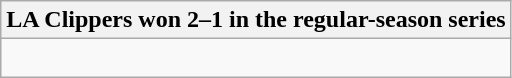<table class="wikitable collapsible collapsed">
<tr>
<th>LA Clippers won 2–1 in the regular-season series</th>
</tr>
<tr>
<td><br>

</td>
</tr>
</table>
